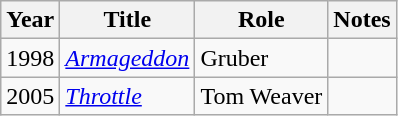<table class="wikitable sortable">
<tr>
<th>Year</th>
<th>Title</th>
<th>Role</th>
<th class="unsortable">Notes</th>
</tr>
<tr>
<td>1998</td>
<td><em><a href='#'>Armageddon</a></em></td>
<td>Gruber</td>
<td></td>
</tr>
<tr>
<td>2005</td>
<td><em><a href='#'>Throttle</a></em></td>
<td>Tom Weaver</td>
<td></td>
</tr>
</table>
